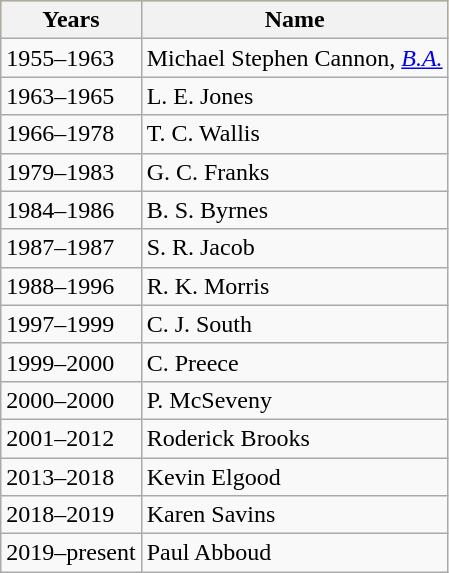<table class="wikitable">
<tr style="background:#fc3;">
<th>Years</th>
<th>Name</th>
</tr>
<tr>
<td>1955–1963</td>
<td>Michael Stephen Cannon, <em><a href='#'>B.A.</a></em></td>
</tr>
<tr>
<td>1963–1965</td>
<td>L. E. Jones</td>
</tr>
<tr>
<td>1966–1978</td>
<td>T. C. Wallis</td>
</tr>
<tr>
<td>1979–1983</td>
<td>G. C. Franks</td>
</tr>
<tr>
<td>1984–1986</td>
<td>B. S. Byrnes</td>
</tr>
<tr>
<td>1987–1987</td>
<td>S. R. Jacob</td>
</tr>
<tr>
<td>1988–1996</td>
<td>R. K. Morris</td>
</tr>
<tr>
<td>1997–1999</td>
<td>C. J. South</td>
</tr>
<tr>
<td>1999–2000</td>
<td>C. Preece</td>
</tr>
<tr>
<td>2000–2000</td>
<td>P. McSeveny</td>
</tr>
<tr>
<td>2001–2012</td>
<td>Roderick Brooks</td>
</tr>
<tr>
<td>2013–2018</td>
<td>Kevin Elgood</td>
</tr>
<tr>
<td>2018–2019</td>
<td>Karen Savins</td>
</tr>
<tr>
<td>2019–present</td>
<td>Paul Abboud</td>
</tr>
</table>
